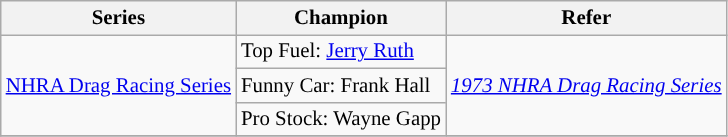<table class="wikitable" style="font-size:87%;">
<tr>
<th>Series</th>
<th>Champion</th>
<th>Refer</th>
</tr>
<tr>
<td rowspan=3><a href='#'>NHRA Drag Racing Series</a></td>
<td>Top Fuel:  <a href='#'>Jerry Ruth</a></td>
<td rowspan=3><em><a href='#'>1973 NHRA Drag Racing Series</a></em></td>
</tr>
<tr>
<td>Funny Car:  Frank Hall</td>
</tr>
<tr>
<td>Pro Stock:  Wayne Gapp</td>
</tr>
<tr>
</tr>
</table>
